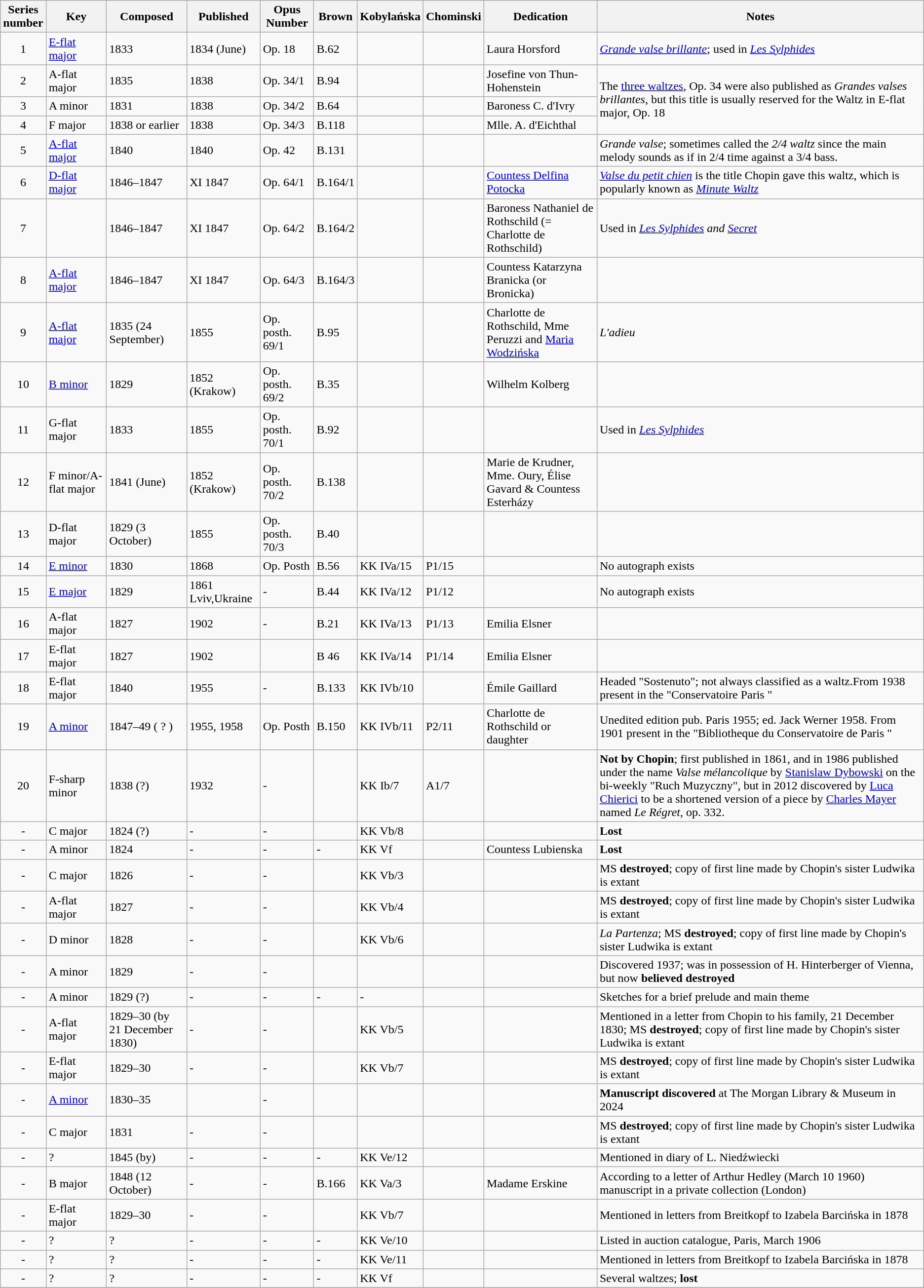<table class="wikitable sortable" style="text-align: left">
<tr>
<th>Series <br>number</th>
<th>Key</th>
<th>Composed</th>
<th>Published</th>
<th>Opus Number</th>
<th>Brown</th>
<th>Kobylańska</th>
<th>Chominski</th>
<th>Dedication</th>
<th>Notes</th>
</tr>
<tr>
<td align="center">1</td>
<td><a href='#'>E-flat major</a></td>
<td>1833</td>
<td>1834 (June)</td>
<td>Op. 18</td>
<td>B.62</td>
<td></td>
<td></td>
<td>Laura Horsford</td>
<td><em><a href='#'>Grande valse brillante</a></em>; used in <em><a href='#'>Les Sylphides</a></em></td>
</tr>
<tr>
<td align="center">2</td>
<td>A-flat major</td>
<td>1835</td>
<td>1838</td>
<td>Op. 34/1</td>
<td>B.94</td>
<td></td>
<td></td>
<td>Josefine von Thun-Hohenstein</td>
<td rowspan=3>The <a href='#'>three waltzes</a>, Op. 34 were also published as <em>Grandes valses brillantes</em>, but this title is usually reserved for the Waltz in E-flat major, Op. 18</td>
</tr>
<tr>
<td align="center">3</td>
<td>A minor</td>
<td>1831</td>
<td>1838</td>
<td>Op. 34/2</td>
<td>B.64</td>
<td></td>
<td></td>
<td>Baroness C. d'Ivry</td>
</tr>
<tr>
<td align="center">4</td>
<td>F major</td>
<td>1838 or earlier</td>
<td>1838</td>
<td>Op. 34/3</td>
<td>B.118</td>
<td></td>
<td></td>
<td>Mlle. A. d'Eichthal</td>
</tr>
<tr>
<td align="center">5</td>
<td><a href='#'>A-flat major</a></td>
<td>1840</td>
<td>1840</td>
<td>Op. 42</td>
<td>B.131</td>
<td></td>
<td></td>
<td></td>
<td><em>Grande valse</em>; sometimes called the <em>2/4 waltz</em> since the main melody sounds as if in 2/4 time against a 3/4 bass.</td>
</tr>
<tr>
<td align="center">6</td>
<td><a href='#'>D-flat major</a></td>
<td>1846–1847</td>
<td>XI 1847</td>
<td>Op. 64/1</td>
<td>B.164/1</td>
<td></td>
<td></td>
<td><a href='#'>Countess Delfina Potocka</a></td>
<td><a href='#'><em>Valse du petit chien</em></a> is the title Chopin gave this waltz, which is popularly known as <em><a href='#'>Minute Waltz</a></em></td>
</tr>
<tr>
<td align="center">7</td>
<td></td>
<td>1846–1847</td>
<td>XI 1847</td>
<td>Op. 64/2</td>
<td>B.164/2</td>
<td></td>
<td></td>
<td>Baroness Nathaniel de Rothschild (= Charlotte de Rothschild)</td>
<td>Used in <em><a href='#'>Les Sylphides</a> and <a href='#'>Secret</a></em></td>
</tr>
<tr>
<td align="center">8</td>
<td><a href='#'>A-flat major</a></td>
<td>1846–1847</td>
<td>XI 1847</td>
<td>Op. 64/3</td>
<td>B.164/3</td>
<td></td>
<td></td>
<td>Countess Katarzyna Branicka (or Bronicka)</td>
<td></td>
</tr>
<tr>
<td align="center">9</td>
<td><a href='#'>A-flat major</a></td>
<td>1835 (24 September)</td>
<td>1855</td>
<td>Op. posth. 69/1</td>
<td>B.95</td>
<td></td>
<td></td>
<td>Charlotte de Rothschild, Mme Peruzzi and <a href='#'>Maria Wodzińska</a></td>
<td><em>L'adieu</em></td>
</tr>
<tr>
<td align="center">10</td>
<td><a href='#'>B minor</a></td>
<td>1829</td>
<td>1852 (Krakow)</td>
<td>Op. posth. 69/2</td>
<td>B.35</td>
<td></td>
<td></td>
<td>Wilhelm Kolberg</td>
<td></td>
</tr>
<tr>
<td align="center">11</td>
<td>G-flat major</td>
<td>1833</td>
<td>1855</td>
<td>Op. posth. 70/1</td>
<td>B.92</td>
<td></td>
<td></td>
<td></td>
<td>Used in <em><a href='#'>Les Sylphides</a></em></td>
</tr>
<tr>
<td align="center">12</td>
<td>F minor/A-flat major</td>
<td>1841 (June)</td>
<td>1852 (Krakow)</td>
<td>Op. posth. 70/2</td>
<td>B.138</td>
<td></td>
<td></td>
<td>Marie de Krudner, Mme. Oury, Élise Gavard & Countess Esterházy</td>
<td></td>
</tr>
<tr>
<td align="center">13</td>
<td>D-flat major</td>
<td>1829 (3 October)</td>
<td>1855</td>
<td>Op. posth. 70/3</td>
<td>B.40</td>
<td></td>
<td></td>
<td></td>
<td></td>
</tr>
<tr>
<td align="center">14</td>
<td><a href='#'>E minor</a></td>
<td>1830</td>
<td>1868</td>
<td>Op. Posth</td>
<td>B.56</td>
<td>KK IVa/15</td>
<td>P1/15</td>
<td></td>
<td>No  autograph  exists</td>
</tr>
<tr>
<td align="center">15</td>
<td><a href='#'>E major</a></td>
<td>1829</td>
<td>1861 Lviv,Ukraine</td>
<td>-</td>
<td>B.44</td>
<td>KK IVa/12</td>
<td>P1/12</td>
<td></td>
<td>No autograph exists</td>
</tr>
<tr>
<td align="center">16</td>
<td>A-flat major</td>
<td>1827</td>
<td>1902</td>
<td>-</td>
<td>B.21</td>
<td>KK IVa/13</td>
<td>P1/13</td>
<td>Emilia Elsner</td>
<td></td>
</tr>
<tr>
<td align="center">17</td>
<td>E-flat major</td>
<td>1827</td>
<td>1902</td>
<td></td>
<td>B 46</td>
<td>KK IVa/14</td>
<td>P1/14</td>
<td>Emilia Elsner</td>
<td></td>
</tr>
<tr>
<td align="center">18</td>
<td>E-flat major</td>
<td>1840</td>
<td>1955</td>
<td>-</td>
<td>B.133</td>
<td>KK IVb/10</td>
<td></td>
<td>Émile Gaillard</td>
<td>Headed "Sostenuto"; not always classified as a waltz.From 1938 present in the "Conservatoire Paris "</td>
</tr>
<tr>
<td align="center">19</td>
<td><a href='#'>A minor</a></td>
<td>1847–49 ( ? )</td>
<td>1955, 1958</td>
<td>Op. Posth</td>
<td>B.150</td>
<td>KK IVb/11</td>
<td>P2/11</td>
<td>Charlotte de Rothschild or daughter</td>
<td>Unedited edition pub. Paris 1955; ed. Jack Werner 1958. From 1901 present in the "Bibliotheque du Conservatoire de Paris "</td>
</tr>
<tr>
<td align="center">20</td>
<td>F-sharp minor</td>
<td>1838 (?)</td>
<td>1932</td>
<td>-</td>
<td></td>
<td>KK Ib/7</td>
<td>A1/7</td>
<td></td>
<td><strong>Not by Chopin</strong>; first published in 1861, and in 1986 published under the name <em>Valse mélancolique</em> by <a href='#'>Stanislaw Dybowski</a> on the bi-weekly "Ruch Muzyczny", but in 2012 discovered by <a href='#'>Luca Chierici</a> to be a shortened version of a piece by <a href='#'>Charles Mayer</a> named <em>Le Régret</em>, op. 332.</td>
</tr>
<tr>
<td align="center">-</td>
<td>C major</td>
<td>1824 (?)</td>
<td>-</td>
<td>-</td>
<td></td>
<td>KK Vb/8</td>
<td></td>
<td></td>
<td><strong>Lost</strong></td>
</tr>
<tr>
<td align="center">-</td>
<td>A minor</td>
<td>1824</td>
<td>-</td>
<td>-</td>
<td>-</td>
<td>KK Vf</td>
<td></td>
<td>Countess Lubienska</td>
<td><strong>Lost</strong></td>
</tr>
<tr>
<td align="center">-</td>
<td>C major</td>
<td>1826</td>
<td>-</td>
<td>-</td>
<td></td>
<td>KK Vb/3</td>
<td></td>
<td></td>
<td>MS <strong>destroyed</strong>; copy of first line made by Chopin's sister Ludwika is extant</td>
</tr>
<tr>
<td align="center">-</td>
<td>A-flat major</td>
<td>1827</td>
<td>-</td>
<td>-</td>
<td></td>
<td>KK Vb/4</td>
<td></td>
<td></td>
<td>MS <strong>destroyed</strong>; copy of first line made by Chopin's sister Ludwika is extant</td>
</tr>
<tr>
<td align="center">-</td>
<td>D minor</td>
<td>1828</td>
<td>-</td>
<td>-</td>
<td></td>
<td>KK Vb/6</td>
<td></td>
<td></td>
<td><em>La Partenza</em>; MS <strong>destroyed</strong>; copy of first line made by Chopin's sister Ludwika is extant</td>
</tr>
<tr>
<td align="center">-</td>
<td>A minor</td>
<td>1829</td>
<td>-</td>
<td>-</td>
<td></td>
<td></td>
<td></td>
<td></td>
<td>Discovered 1937; was in possession of H. Hinterberger of Vienna, but now <strong>believed destroyed</strong></td>
</tr>
<tr>
<td align="center">-</td>
<td>A minor</td>
<td>1829 (?)</td>
<td>-</td>
<td>-</td>
<td>-</td>
<td>-</td>
<td></td>
<td></td>
<td>Sketches for a brief prelude and main theme</td>
</tr>
<tr>
<td align="center">-</td>
<td>A-flat major</td>
<td>1829–30 (by 21 December 1830)</td>
<td>-</td>
<td>-</td>
<td></td>
<td>KK Vb/5</td>
<td></td>
<td></td>
<td>Mentioned in a letter from Chopin to his family, 21 December 1830; MS <strong>destroyed</strong>; copy of first line made by Chopin's sister Ludwika is extant</td>
</tr>
<tr>
<td align="center">-</td>
<td>E-flat major</td>
<td>1829–30</td>
<td>-</td>
<td>-</td>
<td></td>
<td>KK Vb/7</td>
<td></td>
<td></td>
<td>MS <strong>destroyed</strong>; copy of first line made by Chopin's sister Ludwika is extant</td>
</tr>
<tr>
<td align="center">-</td>
<td><a href='#'>A minor</a></td>
<td>1830–35</td>
<td></td>
<td>-</td>
<td></td>
<td></td>
<td></td>
<td></td>
<td><strong>Manuscript discovered</strong> at The Morgan Library & Museum in 2024</td>
</tr>
<tr>
<td align="center">-</td>
<td>C major</td>
<td>1831</td>
<td>-</td>
<td>-</td>
<td></td>
<td></td>
<td></td>
<td></td>
<td>MS <strong>destroyed</strong>; copy of first line made by Chopin's sister Ludwika is extant</td>
</tr>
<tr>
<td align="center">-</td>
<td>?</td>
<td>1845 (by)</td>
<td>-</td>
<td>-</td>
<td>-</td>
<td>KK Ve/12</td>
<td></td>
<td></td>
<td>Mentioned in diary of L. Niedźwiecki</td>
</tr>
<tr>
<td align="center">-</td>
<td>B major</td>
<td>1848 (12 October)</td>
<td>-</td>
<td>-</td>
<td>B.166</td>
<td>KK Va/3</td>
<td></td>
<td>Madame Erskine</td>
<td>According to a letter of Arthur Hedley (March 10 1960)<br>manuscript in a private collection (London)</td>
</tr>
<tr>
<td align="center">-</td>
<td>E-flat major</td>
<td>1829–30</td>
<td>-</td>
<td>-</td>
<td></td>
<td>KK Vb/7</td>
<td></td>
<td></td>
<td>Mentioned in letters from Breitkopf to Izabela Barcińska in 1878</td>
</tr>
<tr>
<td align="center">-</td>
<td>?</td>
<td>?</td>
<td>-</td>
<td>-</td>
<td>-</td>
<td>KK Ve/10</td>
<td></td>
<td></td>
<td>Listed in auction catalogue, Paris, March 1906</td>
</tr>
<tr>
<td align="center">-</td>
<td>?</td>
<td>?</td>
<td>-</td>
<td>-</td>
<td>-</td>
<td>KK Ve/11</td>
<td></td>
<td></td>
<td>Mentioned in letters from Breitkopf to Izabela Barcińska in 1878</td>
</tr>
<tr>
<td align="center">-</td>
<td>?</td>
<td>?</td>
<td>-</td>
<td>-</td>
<td>-</td>
<td>KK Vf</td>
<td></td>
<td></td>
<td>Several waltzes; <strong>lost</strong></td>
</tr>
<tr>
</tr>
</table>
